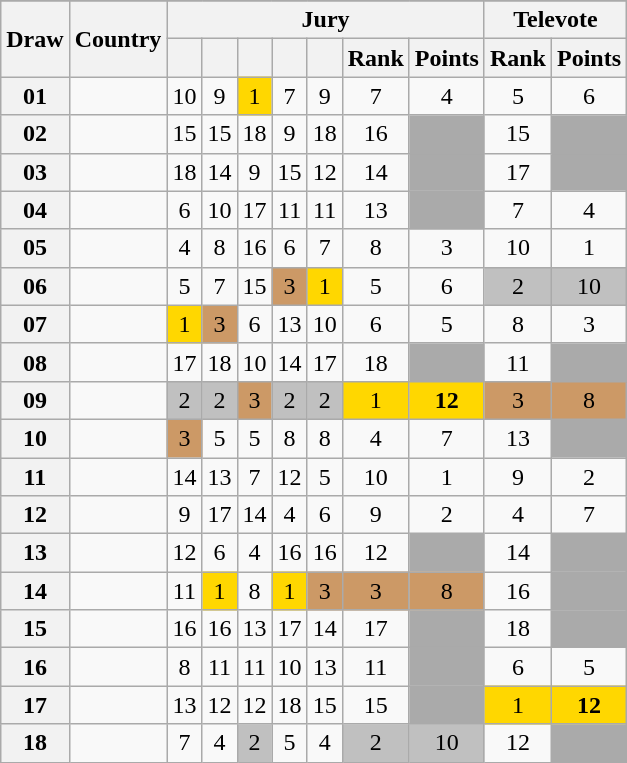<table class="sortable wikitable collapsible plainrowheaders" style="text-align:center;">
<tr>
</tr>
<tr>
<th scope="col" rowspan="2">Draw</th>
<th scope="col" rowspan="2">Country</th>
<th scope="col" colspan="7">Jury</th>
<th scope="col" colspan="2">Televote</th>
</tr>
<tr>
<th scope="col"><small></small></th>
<th scope="col"><small></small></th>
<th scope="col"><small></small></th>
<th scope="col"><small></small></th>
<th scope="col"><small></small></th>
<th scope="col">Rank</th>
<th scope="col">Points</th>
<th scope="col">Rank</th>
<th scope="col">Points</th>
</tr>
<tr>
<th scope="row" style="text-align:center;">01</th>
<td style="text-align:left;"></td>
<td>10</td>
<td>9</td>
<td style="background:gold;">1</td>
<td>7</td>
<td>9</td>
<td>7</td>
<td>4</td>
<td>5</td>
<td>6</td>
</tr>
<tr>
<th scope="row" style="text-align:center;">02</th>
<td style="text-align:left;"></td>
<td>15</td>
<td>15</td>
<td>18</td>
<td>9</td>
<td>18</td>
<td>16</td>
<td style="background:#AAAAAA;"></td>
<td>15</td>
<td style="background:#AAAAAA;"></td>
</tr>
<tr>
<th scope="row" style="text-align:center;">03</th>
<td style="text-align:left;"></td>
<td>18</td>
<td>14</td>
<td>9</td>
<td>15</td>
<td>12</td>
<td>14</td>
<td style="background:#AAAAAA;"></td>
<td>17</td>
<td style="background:#AAAAAA;"></td>
</tr>
<tr>
<th scope="row" style="text-align:center;">04</th>
<td style="text-align:left;"></td>
<td>6</td>
<td>10</td>
<td>17</td>
<td>11</td>
<td>11</td>
<td>13</td>
<td style="background:#AAAAAA;"></td>
<td>7</td>
<td>4</td>
</tr>
<tr>
<th scope="row" style="text-align:center;">05</th>
<td style="text-align:left;"></td>
<td>4</td>
<td>8</td>
<td>16</td>
<td>6</td>
<td>7</td>
<td>8</td>
<td>3</td>
<td>10</td>
<td>1</td>
</tr>
<tr>
<th scope="row" style="text-align:center;">06</th>
<td style="text-align:left;"></td>
<td>5</td>
<td>7</td>
<td>15</td>
<td style="background:#CC9966;">3</td>
<td style="background:gold;">1</td>
<td>5</td>
<td>6</td>
<td style="background:silver;">2</td>
<td style="background:silver;">10</td>
</tr>
<tr>
<th scope="row" style="text-align:center;">07</th>
<td style="text-align:left;"></td>
<td style="background:gold;">1</td>
<td style="background:#CC9966;">3</td>
<td>6</td>
<td>13</td>
<td>10</td>
<td>6</td>
<td>5</td>
<td>8</td>
<td>3</td>
</tr>
<tr>
<th scope="row" style="text-align:center;">08</th>
<td style="text-align:left;"></td>
<td>17</td>
<td>18</td>
<td>10</td>
<td>14</td>
<td>17</td>
<td>18</td>
<td style="background:#AAAAAA;"></td>
<td>11</td>
<td style="background:#AAAAAA;"></td>
</tr>
<tr>
<th scope="row" style="text-align:center;">09</th>
<td style="text-align:left;"></td>
<td style="background:silver;">2</td>
<td style="background:silver;">2</td>
<td style="background:#CC9966;">3</td>
<td style="background:silver;">2</td>
<td style="background:silver;">2</td>
<td style="background:gold;">1</td>
<td style="background:gold;"><strong>12</strong></td>
<td style="background:#CC9966;">3</td>
<td style="background:#CC9966;">8</td>
</tr>
<tr>
<th scope="row" style="text-align:center;">10</th>
<td style="text-align:left;"></td>
<td style="background:#CC9966;">3</td>
<td>5</td>
<td>5</td>
<td>8</td>
<td>8</td>
<td>4</td>
<td>7</td>
<td>13</td>
<td style="background:#AAAAAA;"></td>
</tr>
<tr>
<th scope="row" style="text-align:center;">11</th>
<td style="text-align:left;"></td>
<td>14</td>
<td>13</td>
<td>7</td>
<td>12</td>
<td>5</td>
<td>10</td>
<td>1</td>
<td>9</td>
<td>2</td>
</tr>
<tr>
<th scope="row" style="text-align:center;">12</th>
<td style="text-align:left;"></td>
<td>9</td>
<td>17</td>
<td>14</td>
<td>4</td>
<td>6</td>
<td>9</td>
<td>2</td>
<td>4</td>
<td>7</td>
</tr>
<tr>
<th scope="row" style="text-align:center;">13</th>
<td style="text-align:left;"></td>
<td>12</td>
<td>6</td>
<td>4</td>
<td>16</td>
<td>16</td>
<td>12</td>
<td style="background:#AAAAAA;"></td>
<td>14</td>
<td style="background:#AAAAAA;"></td>
</tr>
<tr>
<th scope="row" style="text-align:center;">14</th>
<td style="text-align:left;"></td>
<td>11</td>
<td style="background:gold;">1</td>
<td>8</td>
<td style="background:gold;">1</td>
<td style="background:#CC9966;">3</td>
<td style="background:#CC9966;">3</td>
<td style="background:#CC9966;">8</td>
<td>16</td>
<td style="background:#AAAAAA;"></td>
</tr>
<tr>
<th scope="row" style="text-align:center;">15</th>
<td style="text-align:left;"></td>
<td>16</td>
<td>16</td>
<td>13</td>
<td>17</td>
<td>14</td>
<td>17</td>
<td style="background:#AAAAAA;"></td>
<td>18</td>
<td style="background:#AAAAAA;"></td>
</tr>
<tr>
<th scope="row" style="text-align:center;">16</th>
<td style="text-align:left;"></td>
<td>8</td>
<td>11</td>
<td>11</td>
<td>10</td>
<td>13</td>
<td>11</td>
<td style="background:#AAAAAA;"></td>
<td>6</td>
<td>5</td>
</tr>
<tr>
<th scope="row" style="text-align:center;">17</th>
<td style="text-align:left;"></td>
<td>13</td>
<td>12</td>
<td>12</td>
<td>18</td>
<td>15</td>
<td>15</td>
<td style="background:#AAAAAA;"></td>
<td style="background:gold;">1</td>
<td style="background:gold;"><strong>12</strong></td>
</tr>
<tr>
<th scope="row" style="text-align:center;">18</th>
<td style="text-align:left;"></td>
<td>7</td>
<td>4</td>
<td style="background:silver;">2</td>
<td>5</td>
<td>4</td>
<td style="background:silver;">2</td>
<td style="background:silver;">10</td>
<td>12</td>
<td style="background:#AAAAAA;"></td>
</tr>
</table>
